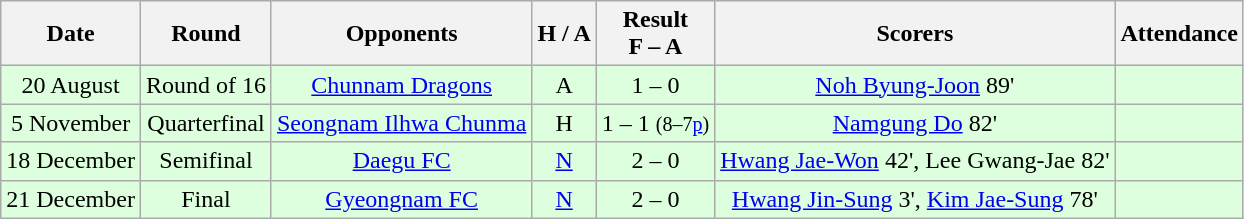<table class="wikitable" style="text-align:center">
<tr>
<th>Date</th>
<th>Round</th>
<th>Opponents</th>
<th>H / A</th>
<th>Result<br>F – A</th>
<th>Scorers</th>
<th>Attendance</th>
</tr>
<tr bgcolor="#ddffdd">
<td>20 August</td>
<td>Round of 16</td>
<td><a href='#'>Chunnam Dragons</a></td>
<td>A</td>
<td>1 – 0</td>
<td><a href='#'>Noh Byung-Joon</a> 89'</td>
<td></td>
</tr>
<tr bgcolor="#ddffdd">
<td>5 November</td>
<td>Quarterfinal</td>
<td><a href='#'>Seongnam Ilhwa Chunma</a></td>
<td>H</td>
<td>1 – 1 <small>(8–7<a href='#'>p</a>)</small></td>
<td><a href='#'>Namgung Do</a> 82'</td>
<td></td>
</tr>
<tr bgcolor="#ddffdd">
<td>18 December</td>
<td>Semifinal</td>
<td><a href='#'>Daegu FC</a></td>
<td><a href='#'>N</a></td>
<td>2 – 0</td>
<td><a href='#'>Hwang Jae-Won</a> 42', Lee Gwang-Jae 82'</td>
<td></td>
</tr>
<tr bgcolor="#ddffdd">
<td>21 December</td>
<td>Final</td>
<td><a href='#'>Gyeongnam FC</a></td>
<td><a href='#'>N</a></td>
<td>2 – 0</td>
<td><a href='#'>Hwang Jin-Sung</a> 3', <a href='#'>Kim Jae-Sung</a> 78'</td>
<td></td>
</tr>
</table>
